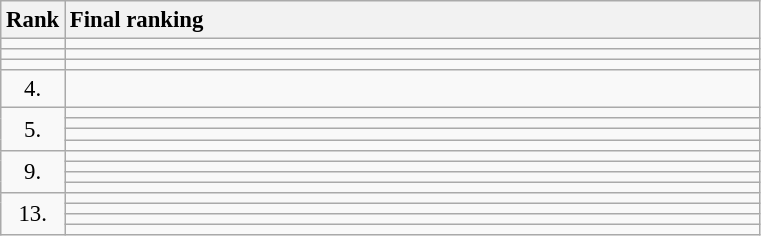<table class="wikitable" style="font-size:95%;">
<tr>
<th>Rank</th>
<th style="text-align: left; width: 30em">Final ranking</th>
</tr>
<tr>
<td align="center"></td>
<td></td>
</tr>
<tr>
<td align="center"></td>
<td></td>
</tr>
<tr>
<td align="center"></td>
<td></td>
</tr>
<tr>
<td align="center">4.</td>
<td></td>
</tr>
<tr>
<td rowspan=4 align="center">5.</td>
<td></td>
</tr>
<tr>
<td></td>
</tr>
<tr>
<td></td>
</tr>
<tr>
<td></td>
</tr>
<tr>
<td rowspan=4 align="center">9.</td>
<td></td>
</tr>
<tr>
<td></td>
</tr>
<tr>
<td></td>
</tr>
<tr>
<td></td>
</tr>
<tr>
<td rowspan=4 align="center">13.</td>
<td></td>
</tr>
<tr>
<td></td>
</tr>
<tr>
<td></td>
</tr>
<tr>
<td></td>
</tr>
</table>
